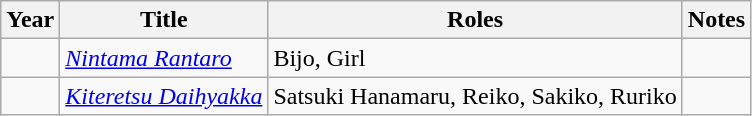<table class="wikitable sortable">
<tr>
<th>Year</th>
<th>Title</th>
<th>Roles</th>
<th>Notes</th>
</tr>
<tr>
<td></td>
<td><em><a href='#'>Nintama Rantaro</a></em></td>
<td>Bijo, Girl</td>
<td></td>
</tr>
<tr>
<td></td>
<td><em><a href='#'>Kiteretsu Daihyakka</a></em></td>
<td>Satsuki Hanamaru, Reiko, Sakiko, Ruriko</td>
<td></td>
</tr>
</table>
